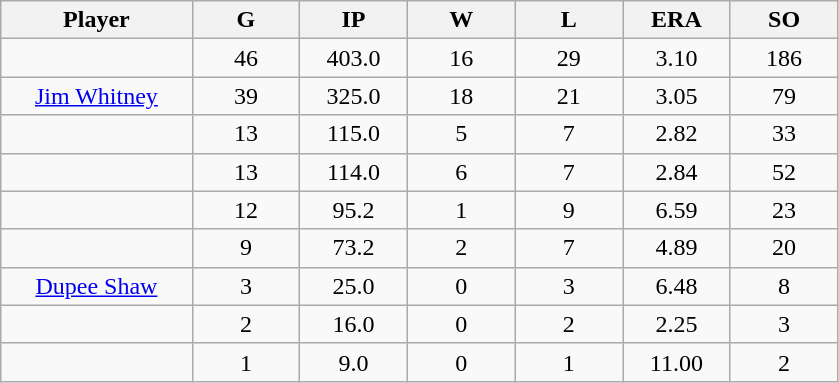<table class="wikitable sortable">
<tr>
<th bgcolor="#DDDDFF" width="16%">Player</th>
<th bgcolor="#DDDDFF" width="9%">G</th>
<th bgcolor="#DDDDFF" width="9%">IP</th>
<th bgcolor="#DDDDFF" width="9%">W</th>
<th bgcolor="#DDDDFF" width="9%">L</th>
<th bgcolor="#DDDDFF" width="9%">ERA</th>
<th bgcolor="#DDDDFF" width="9%">SO</th>
</tr>
<tr align="center">
<td></td>
<td>46</td>
<td>403.0</td>
<td>16</td>
<td>29</td>
<td>3.10</td>
<td>186</td>
</tr>
<tr align="center">
<td><a href='#'>Jim Whitney</a></td>
<td>39</td>
<td>325.0</td>
<td>18</td>
<td>21</td>
<td>3.05</td>
<td>79</td>
</tr>
<tr align=center>
<td></td>
<td>13</td>
<td>115.0</td>
<td>5</td>
<td>7</td>
<td>2.82</td>
<td>33</td>
</tr>
<tr align="center">
<td></td>
<td>13</td>
<td>114.0</td>
<td>6</td>
<td>7</td>
<td>2.84</td>
<td>52</td>
</tr>
<tr align="center">
<td></td>
<td>12</td>
<td>95.2</td>
<td>1</td>
<td>9</td>
<td>6.59</td>
<td>23</td>
</tr>
<tr align="center">
<td></td>
<td>9</td>
<td>73.2</td>
<td>2</td>
<td>7</td>
<td>4.89</td>
<td>20</td>
</tr>
<tr align="center">
<td><a href='#'>Dupee Shaw</a></td>
<td>3</td>
<td>25.0</td>
<td>0</td>
<td>3</td>
<td>6.48</td>
<td>8</td>
</tr>
<tr align=center>
<td></td>
<td>2</td>
<td>16.0</td>
<td>0</td>
<td>2</td>
<td>2.25</td>
<td>3</td>
</tr>
<tr align="center">
<td></td>
<td>1</td>
<td>9.0</td>
<td>0</td>
<td>1</td>
<td>11.00</td>
<td>2</td>
</tr>
</table>
